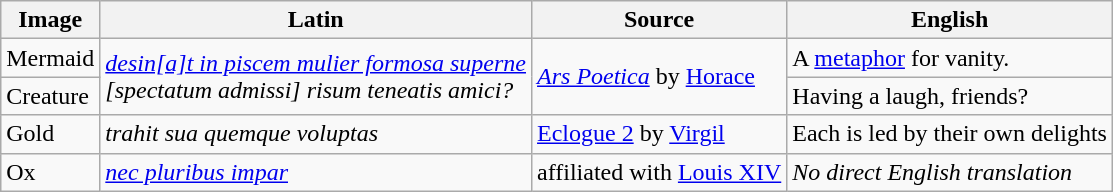<table class="wikitable">
<tr>
<th>Image</th>
<th>Latin</th>
<th>Source</th>
<th>English</th>
</tr>
<tr>
<td>Mermaid</td>
<td rowspan=2><em><a href='#'>desin[a]t in piscem mulier formosa superne</a></em> <br> <em>[spectatum admissi] risum teneatis amici?</em></td>
<td rowspan=2><em><a href='#'>Ars Poetica</a></em> by <a href='#'>Horace</a></td>
<td>A <a href='#'>metaphor</a> for vanity.</td>
</tr>
<tr>
<td>Creature</td>
<td>Having a laugh, friends?</td>
</tr>
<tr>
<td>Gold</td>
<td><em>trahit sua quemque voluptas</em></td>
<td><a href='#'>Eclogue 2</a> by <a href='#'>Virgil</a></td>
<td>Each is led by their own delights</td>
</tr>
<tr>
<td>Ox</td>
<td><em><a href='#'>nec pluribus impar</a></em></td>
<td>affiliated with <a href='#'>Louis XIV</a></td>
<td><em>No direct English translation</em></td>
</tr>
</table>
